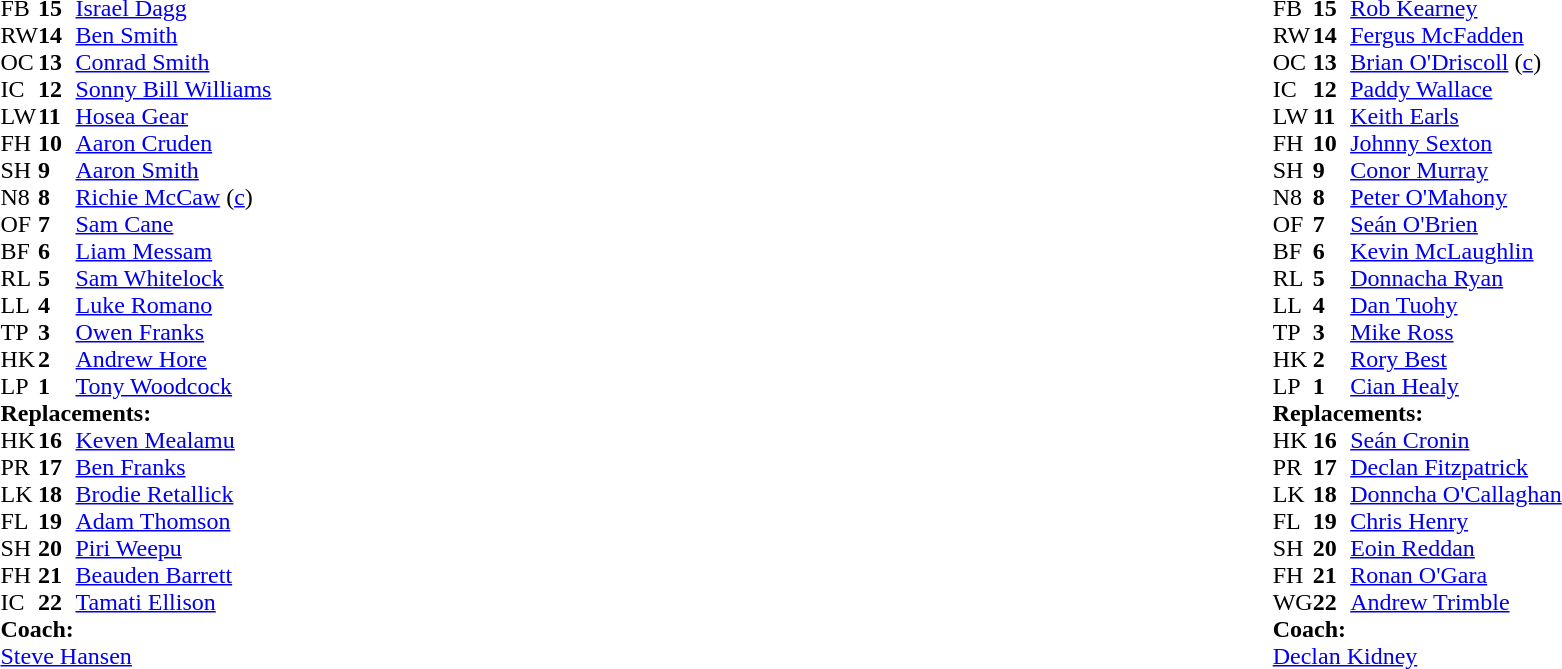<table width="100%">
<tr>
<td valign="top" width="50%"><br><table style="font-size: 100%" cellspacing="0" cellpadding="0">
<tr>
<th width="25"></th>
<th width="25"></th>
</tr>
<tr>
<td>FB</td>
<td><strong>15</strong></td>
<td><a href='#'>Israel Dagg</a></td>
</tr>
<tr>
<td>RW</td>
<td><strong>14</strong></td>
<td><a href='#'>Ben Smith</a></td>
</tr>
<tr>
<td>OC</td>
<td><strong>13</strong></td>
<td><a href='#'>Conrad Smith</a></td>
<td></td>
<td></td>
</tr>
<tr>
<td>IC</td>
<td><strong>12</strong></td>
<td><a href='#'>Sonny Bill Williams</a></td>
</tr>
<tr>
<td>LW</td>
<td><strong>11</strong></td>
<td><a href='#'>Hosea Gear</a></td>
</tr>
<tr>
<td>FH</td>
<td><strong>10</strong></td>
<td><a href='#'>Aaron Cruden</a></td>
<td></td>
<td></td>
</tr>
<tr>
<td>SH</td>
<td><strong>9</strong></td>
<td><a href='#'>Aaron Smith</a></td>
<td></td>
<td></td>
</tr>
<tr>
<td>N8</td>
<td><strong>8</strong></td>
<td><a href='#'>Richie McCaw</a> (<a href='#'>c</a>)</td>
</tr>
<tr>
<td>OF</td>
<td><strong>7</strong></td>
<td><a href='#'>Sam Cane</a></td>
<td></td>
<td></td>
</tr>
<tr>
<td>BF</td>
<td><strong>6</strong></td>
<td><a href='#'>Liam Messam</a></td>
</tr>
<tr>
<td>RL</td>
<td><strong>5</strong></td>
<td><a href='#'>Sam Whitelock</a></td>
<td></td>
<td></td>
</tr>
<tr>
<td>LL</td>
<td><strong>4</strong></td>
<td><a href='#'>Luke Romano</a></td>
</tr>
<tr>
<td>TP</td>
<td><strong>3</strong></td>
<td><a href='#'>Owen Franks</a></td>
</tr>
<tr>
<td>HK</td>
<td><strong>2</strong></td>
<td><a href='#'>Andrew Hore</a></td>
<td></td>
<td></td>
</tr>
<tr>
<td>LP</td>
<td><strong>1</strong></td>
<td><a href='#'>Tony Woodcock</a></td>
<td></td>
<td></td>
</tr>
<tr>
<td colspan=3><strong>Replacements:</strong></td>
</tr>
<tr>
<td>HK</td>
<td><strong>16</strong></td>
<td><a href='#'>Keven Mealamu</a></td>
<td></td>
<td></td>
</tr>
<tr>
<td>PR</td>
<td><strong>17</strong></td>
<td><a href='#'>Ben Franks</a></td>
<td></td>
<td></td>
</tr>
<tr>
<td>LK</td>
<td><strong>18</strong></td>
<td><a href='#'>Brodie Retallick</a></td>
<td></td>
<td></td>
</tr>
<tr>
<td>FL</td>
<td><strong>19</strong></td>
<td><a href='#'>Adam Thomson</a></td>
<td></td>
<td></td>
</tr>
<tr>
<td>SH</td>
<td><strong>20</strong></td>
<td><a href='#'>Piri Weepu</a></td>
<td></td>
<td></td>
</tr>
<tr>
<td>FH</td>
<td><strong>21</strong></td>
<td><a href='#'>Beauden Barrett</a></td>
<td></td>
<td></td>
</tr>
<tr>
<td>IC</td>
<td><strong>22</strong></td>
<td><a href='#'>Tamati Ellison</a></td>
<td></td>
<td></td>
</tr>
<tr>
<td colspan=3><strong>Coach:</strong></td>
</tr>
<tr>
<td colspan=4> <a href='#'>Steve Hansen</a></td>
</tr>
</table>
</td>
<td valign="top" width="50%"><br><table style="font-size: 100%" cellspacing="0" cellpadding="0" align="center">
<tr>
<th width="25"></th>
<th width="25"></th>
</tr>
<tr>
<td>FB</td>
<td><strong>15</strong></td>
<td><a href='#'>Rob Kearney</a></td>
<td></td>
</tr>
<tr>
<td>RW</td>
<td><strong>14</strong></td>
<td><a href='#'>Fergus McFadden</a></td>
</tr>
<tr>
<td>OC</td>
<td><strong>13</strong></td>
<td><a href='#'>Brian O'Driscoll</a> (<a href='#'>c</a>)</td>
</tr>
<tr>
<td>IC</td>
<td><strong>12</strong></td>
<td><a href='#'>Paddy Wallace</a></td>
<td></td>
<td></td>
</tr>
<tr>
<td>LW</td>
<td><strong>11</strong></td>
<td><a href='#'>Keith Earls</a></td>
<td></td>
<td></td>
<td></td>
<td></td>
</tr>
<tr>
<td>FH</td>
<td><strong>10</strong></td>
<td><a href='#'>Johnny Sexton</a></td>
</tr>
<tr>
<td>SH</td>
<td><strong>9</strong></td>
<td><a href='#'>Conor Murray</a></td>
<td></td>
<td></td>
</tr>
<tr>
<td>N8</td>
<td><strong>8</strong></td>
<td><a href='#'>Peter O'Mahony</a></td>
</tr>
<tr>
<td>OF</td>
<td><strong>7</strong></td>
<td><a href='#'>Seán O'Brien</a></td>
</tr>
<tr>
<td>BF</td>
<td><strong>6</strong></td>
<td><a href='#'>Kevin McLaughlin</a></td>
<td></td>
<td></td>
</tr>
<tr>
<td>RL</td>
<td><strong>5</strong></td>
<td><a href='#'>Donnacha Ryan</a></td>
</tr>
<tr>
<td>LL</td>
<td><strong>4</strong></td>
<td><a href='#'>Dan Tuohy</a></td>
<td></td>
<td></td>
</tr>
<tr>
<td>TP</td>
<td><strong>3</strong></td>
<td><a href='#'>Mike Ross</a></td>
<td></td>
<td></td>
</tr>
<tr>
<td>HK</td>
<td><strong>2</strong></td>
<td><a href='#'>Rory Best</a></td>
<td></td>
<td></td>
</tr>
<tr>
<td>LP</td>
<td><strong>1</strong></td>
<td><a href='#'>Cian Healy</a></td>
</tr>
<tr>
<td colspan=3><strong>Replacements:</strong></td>
</tr>
<tr>
<td>HK</td>
<td><strong>16</strong></td>
<td><a href='#'>Seán Cronin</a></td>
<td></td>
<td></td>
</tr>
<tr>
<td>PR</td>
<td><strong>17</strong></td>
<td><a href='#'>Declan Fitzpatrick</a></td>
<td></td>
<td></td>
</tr>
<tr>
<td>LK</td>
<td><strong>18</strong></td>
<td><a href='#'>Donncha O'Callaghan</a></td>
<td></td>
<td></td>
</tr>
<tr>
<td>FL</td>
<td><strong>19</strong></td>
<td><a href='#'>Chris Henry</a></td>
<td></td>
<td></td>
</tr>
<tr>
<td>SH</td>
<td><strong>20</strong></td>
<td><a href='#'>Eoin Reddan</a></td>
<td></td>
<td></td>
</tr>
<tr>
<td>FH</td>
<td><strong>21</strong></td>
<td><a href='#'>Ronan O'Gara</a></td>
<td></td>
<td></td>
</tr>
<tr>
<td>WG</td>
<td><strong>22</strong></td>
<td><a href='#'>Andrew Trimble</a></td>
<td></td>
<td></td>
<td></td>
<td></td>
</tr>
<tr>
<td colspan=3><strong>Coach:</strong></td>
</tr>
<tr>
<td colspan=4> <a href='#'>Declan Kidney</a></td>
</tr>
</table>
</td>
</tr>
</table>
